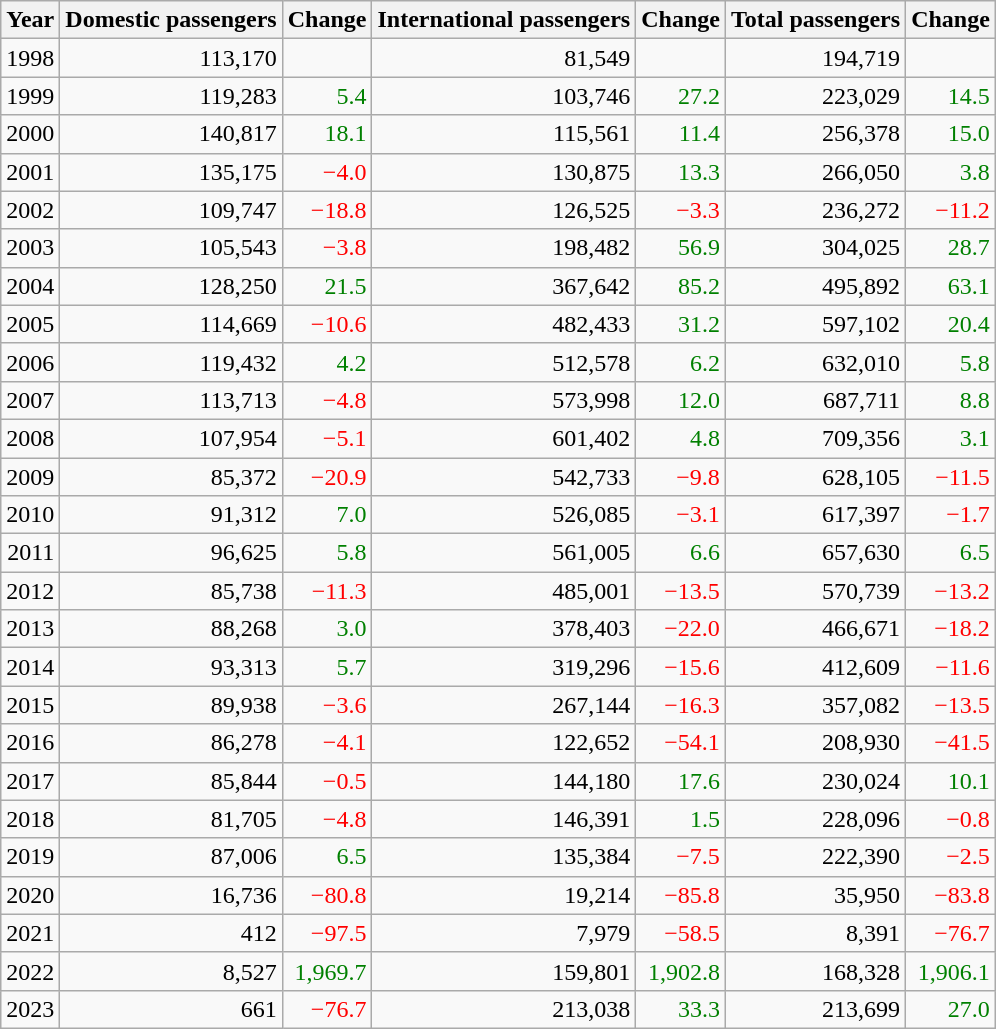<table class="wikitable" style="text-align: right;" style="width: 40%;">
<tr>
<th>Year</th>
<th>Domestic passengers</th>
<th>Change</th>
<th>International passengers</th>
<th>Change</th>
<th>Total passengers</th>
<th>Change</th>
</tr>
<tr>
<td>1998</td>
<td>113,170</td>
<td></td>
<td>81,549</td>
<td></td>
<td>194,719</td>
<td></td>
</tr>
<tr>
<td>1999</td>
<td>119,283</td>
<td style="color:green">5.4 </td>
<td>103,746</td>
<td style="color:green">27.2 </td>
<td>223,029</td>
<td style="color:green">14.5 </td>
</tr>
<tr>
<td>2000</td>
<td>140,817</td>
<td style="color:green">18.1 </td>
<td>115,561</td>
<td style="color:green">11.4 </td>
<td>256,378</td>
<td style="color:green">15.0 </td>
</tr>
<tr>
<td>2001</td>
<td>135,175</td>
<td style="color:red">−4.0 </td>
<td>130,875</td>
<td style="color:green">13.3 </td>
<td>266,050</td>
<td style="color:green">3.8 </td>
</tr>
<tr>
<td>2002</td>
<td>109,747</td>
<td style="color:red">−18.8 </td>
<td>126,525</td>
<td style="color:red">−3.3 </td>
<td>236,272</td>
<td style="color:red">−11.2 </td>
</tr>
<tr>
<td>2003</td>
<td>105,543</td>
<td style="color:red">−3.8 </td>
<td>198,482</td>
<td style="color:green">56.9 </td>
<td>304,025</td>
<td style="color:green">28.7 </td>
</tr>
<tr>
<td>2004</td>
<td>128,250</td>
<td style="color:green">21.5 </td>
<td>367,642</td>
<td style="color:green">85.2 </td>
<td>495,892</td>
<td style="color:green">63.1 </td>
</tr>
<tr>
<td>2005</td>
<td>114,669</td>
<td style="color:red">−10.6 </td>
<td>482,433</td>
<td style="color:green">31.2 </td>
<td>597,102</td>
<td style="color:green">20.4 </td>
</tr>
<tr>
<td>2006</td>
<td>119,432</td>
<td style="color:green">4.2 </td>
<td>512,578</td>
<td style="color:green">6.2 </td>
<td>632,010</td>
<td style="color:green">5.8 </td>
</tr>
<tr>
<td>2007</td>
<td>113,713</td>
<td style="color:red">−4.8 </td>
<td>573,998</td>
<td style="color:green">12.0 </td>
<td>687,711</td>
<td style="color:green">8.8 </td>
</tr>
<tr>
<td>2008</td>
<td>107,954</td>
<td style="color:red">−5.1 </td>
<td>601,402</td>
<td style="color:green">4.8 </td>
<td>709,356</td>
<td style="color:green">3.1 </td>
</tr>
<tr>
<td>2009</td>
<td>85,372</td>
<td style="color:red">−20.9 </td>
<td>542,733</td>
<td style="color:red">−9.8 </td>
<td>628,105</td>
<td style="color:red">−11.5 </td>
</tr>
<tr>
<td>2010</td>
<td>91,312</td>
<td style="color:green">7.0 </td>
<td>526,085</td>
<td style="color:red">−3.1 </td>
<td>617,397</td>
<td style="color:red">−1.7 </td>
</tr>
<tr>
<td>2011</td>
<td>96,625</td>
<td style="color:green">5.8 </td>
<td>561,005</td>
<td style="color:green">6.6 </td>
<td>657,630</td>
<td style="color:green">6.5 </td>
</tr>
<tr>
<td>2012</td>
<td>85,738</td>
<td style="color:red">−11.3 </td>
<td>485,001</td>
<td style="color:red">−13.5 </td>
<td>570,739</td>
<td style="color:red">−13.2 </td>
</tr>
<tr>
<td>2013</td>
<td>88,268</td>
<td style="color:green">3.0 </td>
<td>378,403</td>
<td style="color:red">−22.0 </td>
<td>466,671</td>
<td style="color:red">−18.2 </td>
</tr>
<tr>
<td>2014</td>
<td>93,313</td>
<td style="color:green">5.7 </td>
<td>319,296</td>
<td style="color:red">−15.6 </td>
<td>412,609</td>
<td style="color:red">−11.6 </td>
</tr>
<tr>
<td>2015</td>
<td>89,938</td>
<td style="color:red">−3.6 </td>
<td>267,144</td>
<td style="color:red">−16.3 </td>
<td>357,082</td>
<td style="color:red">−13.5 </td>
</tr>
<tr>
<td>2016</td>
<td>86,278</td>
<td style="color:red">−4.1 </td>
<td>122,652</td>
<td style="color:red">−54.1 </td>
<td>208,930</td>
<td style="color:red">−41.5 </td>
</tr>
<tr>
<td>2017</td>
<td>85,844</td>
<td style="color:red">−0.5 </td>
<td>144,180</td>
<td style="color:green">17.6 </td>
<td>230,024</td>
<td style="color:green">10.1 </td>
</tr>
<tr>
<td>2018</td>
<td>81,705</td>
<td style="color:red">−4.8 </td>
<td>146,391</td>
<td style="color:green">1.5 </td>
<td>228,096</td>
<td style="color:red">−0.8 </td>
</tr>
<tr>
<td>2019</td>
<td>87,006</td>
<td style="color:green">6.5 </td>
<td>135,384</td>
<td style="color:red">−7.5 </td>
<td>222,390</td>
<td style="color:red">−2.5 </td>
</tr>
<tr>
<td>2020</td>
<td>16,736</td>
<td style="color:red">−80.8 </td>
<td>19,214</td>
<td style="color:red">−85.8 </td>
<td>35,950</td>
<td style="color:red">−83.8 </td>
</tr>
<tr>
<td>2021</td>
<td>412</td>
<td style="color:red">−97.5 </td>
<td>7,979</td>
<td style="color:red">−58.5 </td>
<td>8,391</td>
<td style="color:red">−76.7 </td>
</tr>
<tr>
<td>2022</td>
<td>8,527</td>
<td style="color:green">1,969.7 </td>
<td>159,801</td>
<td style="color:green">1,902.8 </td>
<td>168,328</td>
<td style="color:green">1,906.1 </td>
</tr>
<tr>
<td>2023</td>
<td>661</td>
<td style="color:red">−76.7 </td>
<td>213,038</td>
<td style="color:green">33.3 </td>
<td>213,699</td>
<td style="color:green">27.0 </td>
</tr>
</table>
